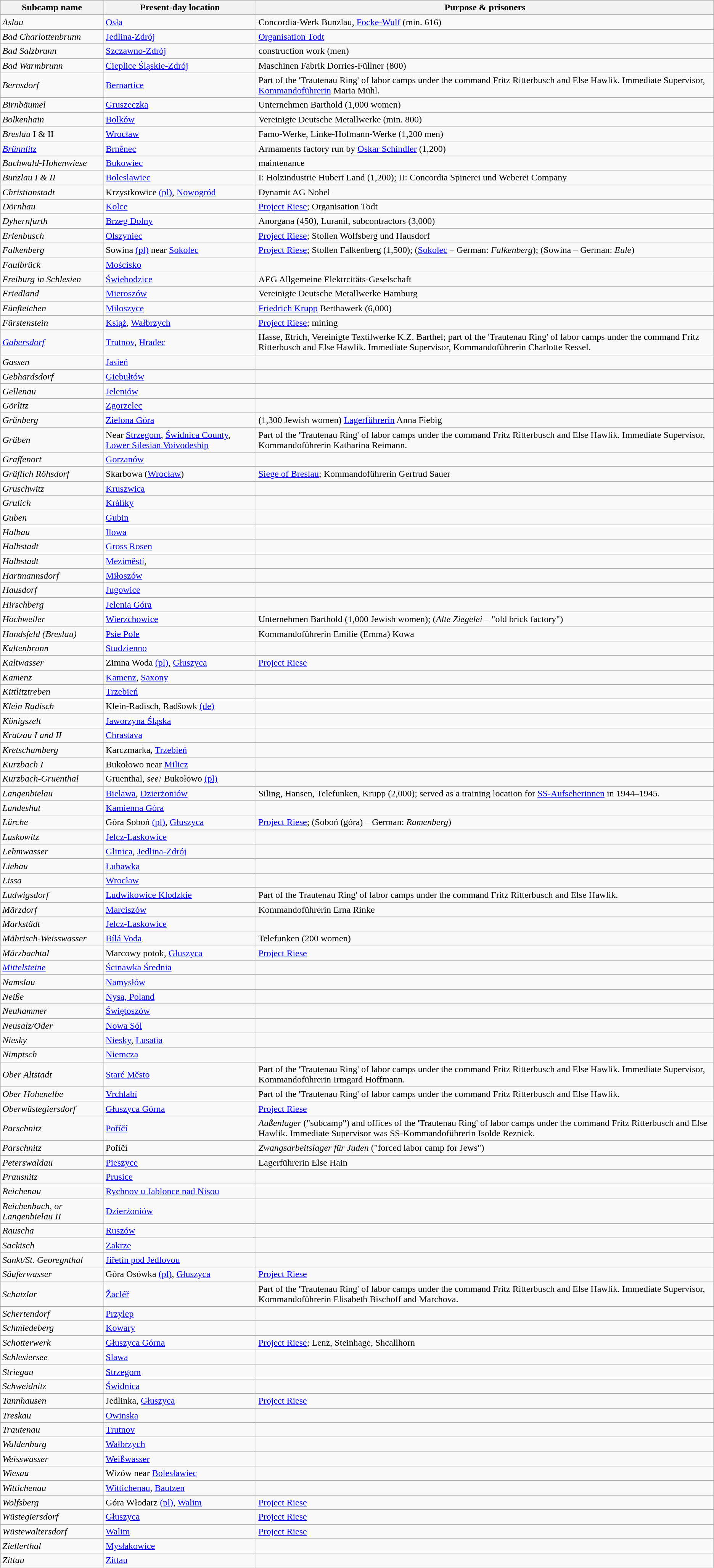<table class="wikitable sortable static-row-numbers static-row-header-hash">
<tr>
<th>Subcamp name</th>
<th>Present-day location</th>
<th>Purpose & prisoners</th>
</tr>
<tr>
<td><em>Aslau</em></td>
<td><a href='#'>Osła</a></td>
<td>Concordia-Werk Bunzlau, <a href='#'>Focke-Wulf</a> (min. 616)</td>
</tr>
<tr>
<td><em>Bad Charlottenbrunn</em></td>
<td><a href='#'>Jedlina-Zdrój</a></td>
<td><a href='#'>Organisation Todt</a></td>
</tr>
<tr>
<td><em>Bad Salzbrunn</em> </td>
<td><a href='#'>Szczawno-Zdrój</a></td>
<td>construction work (men)</td>
</tr>
<tr>
<td><em>Bad Warmbrunn</em></td>
<td><a href='#'>Cieplice Śląskie-Zdrój</a></td>
<td>Maschinen Fabrik Dorries-Füllner (800)</td>
</tr>
<tr>
<td><em>Bernsdorf</em></td>
<td><a href='#'>Bernartice</a></td>
<td>Part of the 'Trautenau Ring' of labor camps under the command Fritz Ritterbusch and Else Hawlik. Immediate Supervisor, <a href='#'>Kommandoführerin</a> Maria Mühl.</td>
</tr>
<tr>
<td><em>Birnbäumel</em></td>
<td><a href='#'>Gruszeczka</a></td>
<td>Unternehmen Barthold (1,000 women)</td>
</tr>
<tr>
<td><em>Bolkenhain</em></td>
<td><a href='#'>Bolków</a></td>
<td>Vereinigte Deutsche Metallwerke (min. 800)</td>
</tr>
<tr>
<td><em>Breslau</em> I & II</td>
<td><a href='#'>Wrocław</a></td>
<td>Famo-Werke, Linke-Hofmann-Werke (1,200 men)</td>
</tr>
<tr>
<td><em><a href='#'>Brünnlitz</a></em></td>
<td><a href='#'>Brněnec</a></td>
<td>Armaments factory run by <a href='#'>Oskar Schindler</a> (1,200)</td>
</tr>
<tr>
<td><em>Buchwald-Hohenwiese</em></td>
<td><a href='#'>Bukowiec</a></td>
<td>maintenance</td>
</tr>
<tr>
<td><em>Bunzlau I & II</em></td>
<td><a href='#'>Boleslawiec</a></td>
<td>I: Holzindustrie Hubert Land (1,200); II: Concordia Spinerei und Weberei Company</td>
</tr>
<tr>
<td><em>Christianstadt</em></td>
<td>Krzystkowice <a href='#'>(pl)</a>, <a href='#'>Nowogród</a></td>
<td>Dynamit AG Nobel</td>
</tr>
<tr>
<td><em>Dörnhau</em></td>
<td><a href='#'>Kolce</a></td>
<td><a href='#'>Project Riese</a>; Organisation Todt</td>
</tr>
<tr>
<td><em>Dyhernfurth</em></td>
<td><a href='#'>Brzeg Dolny</a></td>
<td>Anorgana (450), Luranil, subcontractors (3,000)</td>
</tr>
<tr>
<td><em>Erlenbusch</em></td>
<td><a href='#'>Olszyniec</a></td>
<td><a href='#'>Project Riese</a>; Stollen Wolfsberg und Hausdorf </td>
</tr>
<tr>
<td><em>Falkenberg</em></td>
<td>Sowina <a href='#'>(pl)</a> near <a href='#'>Sokolec</a></td>
<td><a href='#'>Project Riese</a>; Stollen Falkenberg (1,500); (<a href='#'>Sokolec</a> – German: <em>Falkenberg</em>); (Sowina – German: <em>Eule</em>)</td>
</tr>
<tr>
<td><em>Faulbrück</em></td>
<td><a href='#'>Mościsko</a></td>
<td></td>
</tr>
<tr>
<td><em>Freiburg in Schlesien</em></td>
<td><a href='#'>Świebodzice</a></td>
<td>AEG Allgemeine Elektrcitäts-Geselschaft</td>
</tr>
<tr>
<td><em>Friedland</em></td>
<td><a href='#'>Mieroszów</a></td>
<td>Vereinigte Deutsche Metallwerke Hamburg</td>
</tr>
<tr>
<td><em>Fünfteichen</em></td>
<td><a href='#'>Miłoszyce</a></td>
<td><a href='#'>Friedrich Krupp</a> Berthawerk (6,000)</td>
</tr>
<tr>
<td><em>Fürstenstein</em></td>
<td><a href='#'>Książ</a>, <a href='#'>Wałbrzych</a></td>
<td><a href='#'>Project Riese</a>; mining</td>
</tr>
<tr>
<td><em><a href='#'>Gabersdorf</a></em></td>
<td><a href='#'>Trutnov</a>, <a href='#'>Hradec</a></td>
<td>Hasse, Etrich, Vereinigte Textilwerke K.Z. Barthel; part of the 'Trautenau Ring' of labor camps under the command Fritz Ritterbusch and Else Hawlik. Immediate Supervisor, Kommandoführerin Charlotte Ressel.</td>
</tr>
<tr>
<td><em>Gassen</em></td>
<td><a href='#'>Jasień</a></td>
<td></td>
</tr>
<tr>
<td><em>Gebhardsdorf</em></td>
<td><a href='#'>Giebułtów</a></td>
<td></td>
</tr>
<tr>
<td><em>Gellenau</em></td>
<td><a href='#'>Jeleniów</a></td>
<td></td>
</tr>
<tr>
<td><em>Görlitz</em></td>
<td><a href='#'>Zgorzelec</a></td>
<td></td>
</tr>
<tr>
<td><em>Grünberg</em></td>
<td><a href='#'>Zielona Góra</a></td>
<td>(1,300 Jewish women) <a href='#'>Lagerführerin</a> Anna Fiebig</td>
</tr>
<tr>
<td><em>Gräben</em></td>
<td>Near <a href='#'>Strzegom</a>, <a href='#'>Świdnica County</a>, <a href='#'>Lower Silesian Voivodeship</a></td>
<td>Part of the 'Trautenau Ring' of labor camps under the command Fritz Ritterbusch and Else Hawlik. Immediate Supervisor, Kommandoführerin Katharina Reimann.</td>
</tr>
<tr>
<td><em>Graffenort</em></td>
<td><a href='#'>Gorzanów</a></td>
<td></td>
</tr>
<tr>
<td><em>Gräflich Röhsdorf</em></td>
<td>Skarbowa (<a href='#'>Wrocław</a>)</td>
<td><a href='#'>Siege of Breslau</a>; Kommandoführerin Gertrud Sauer</td>
</tr>
<tr>
<td><em>Gruschwitz</em></td>
<td><a href='#'>Kruszwica</a></td>
<td></td>
</tr>
<tr>
<td><em>Grulich</em></td>
<td><a href='#'>Králíky</a></td>
<td></td>
</tr>
<tr>
<td><em>Guben</em></td>
<td><a href='#'>Gubin</a></td>
<td></td>
</tr>
<tr>
<td><em>Halbau</em></td>
<td><a href='#'>Ilowa</a></td>
<td></td>
</tr>
<tr>
<td><em>Halbstadt</em></td>
<td><a href='#'>Gross Rosen</a></td>
<td></td>
</tr>
<tr>
<td><em>Halbstadt</em></td>
<td><a href='#'>Meziměstí</a>,</td>
<td></td>
</tr>
<tr>
<td><em>Hartmannsdorf</em></td>
<td><a href='#'>Miłoszów</a></td>
<td></td>
</tr>
<tr>
<td><em>Hausdorf</em></td>
<td><a href='#'>Jugowice</a></td>
<td></td>
</tr>
<tr>
<td><em>Hirschberg</em></td>
<td><a href='#'>Jelenia Góra</a></td>
<td></td>
</tr>
<tr>
<td><em>Hochweiler</em></td>
<td><a href='#'>Wierzchowice</a></td>
<td>Unternehmen Barthold (1,000 Jewish women); (<em>Alte Ziegelei</em> – "old brick factory")</td>
</tr>
<tr>
<td><em>Hundsfeld (Breslau)</em></td>
<td><a href='#'>Psie Pole</a></td>
<td>Kommandoführerin Emilie (Emma) Kowa</td>
</tr>
<tr>
<td><em>Kaltenbrunn</em></td>
<td><a href='#'>Studzienno</a></td>
<td></td>
</tr>
<tr>
<td><em>Kaltwasser</em></td>
<td>Zimna Woda <a href='#'>(pl)</a>, <a href='#'>Głuszyca</a></td>
<td><a href='#'>Project Riese</a></td>
</tr>
<tr>
<td><em>Kamenz</em></td>
<td><a href='#'>Kamenz</a>, <a href='#'>Saxony</a></td>
<td></td>
</tr>
<tr>
<td><em>Kittlitztreben</em></td>
<td><a href='#'>Trzebień</a></td>
<td></td>
</tr>
<tr>
<td><em>Klein Radisch</em></td>
<td>Klein-Radisch, Radšowk <a href='#'>(de)</a></td>
<td></td>
</tr>
<tr>
<td><em>Königszelt</em></td>
<td><a href='#'>Jaworzyna Śląska</a></td>
<td></td>
</tr>
<tr>
<td><em>Kratzau I and II</em></td>
<td><a href='#'>Chrastava</a></td>
<td></td>
</tr>
<tr>
<td><em>Kretschamberg</em></td>
<td>Karczmarka, <a href='#'>Trzebień</a></td>
<td></td>
</tr>
<tr>
<td><em>Kurzbach I</em></td>
<td>Bukołowo near <a href='#'>Milicz</a></td>
<td></td>
</tr>
<tr>
<td><em>Kurzbach-Gruenthal</em></td>
<td>Gruenthal, <em>see:</em> Bukołowo <a href='#'>(pl)</a></td>
<td></td>
</tr>
<tr>
<td><em>Langenbielau</em></td>
<td><a href='#'>Bielawa</a>, <a href='#'>Dzierżoniów</a></td>
<td>Siling, Hansen, Telefunken, Krupp (2,000); served as a training location for <a href='#'>SS-Aufseherinnen</a> in 1944–1945.</td>
</tr>
<tr>
<td><em>Landeshut</em></td>
<td><a href='#'>Kamienna Góra</a></td>
<td></td>
</tr>
<tr>
<td><em>Lärche</em></td>
<td>Góra Soboń <a href='#'>(pl)</a>, <a href='#'>Głuszyca</a></td>
<td><a href='#'>Project Riese</a>; (Soboń (góra) – German: <em>Ramenberg</em>)</td>
</tr>
<tr>
<td><em>Laskowitz</em></td>
<td><a href='#'>Jelcz-Laskowice</a></td>
<td></td>
</tr>
<tr>
<td><em>Lehmwasser</em> </td>
<td><a href='#'>Glinica</a>, <a href='#'>Jedlina-Zdrój</a></td>
<td></td>
</tr>
<tr>
<td><em>Liebau</em></td>
<td><a href='#'>Lubawka</a></td>
<td></td>
</tr>
<tr>
<td><em>Lissa</em></td>
<td><a href='#'>Wrocław</a></td>
<td></td>
</tr>
<tr>
<td><em>Ludwigsdorf</em></td>
<td><a href='#'>Ludwikowice Klodzkie</a></td>
<td>Part of the Trautenau Ring' of labor camps under the command Fritz Ritterbusch and Else Hawlik.</td>
</tr>
<tr>
<td><em>Märzdorf</em></td>
<td><a href='#'>Marciszów</a></td>
<td>Kommandoführerin Erna Rinke</td>
</tr>
<tr>
<td><em>Markstädt</em></td>
<td><a href='#'>Jelcz-Laskowice</a></td>
<td></td>
</tr>
<tr>
<td><em>Mährisch-Weisswasser</em> </td>
<td><a href='#'>Bílá Voda</a></td>
<td>Telefunken (200 women)</td>
</tr>
<tr>
<td><em>Märzbachtal</em></td>
<td>Marcowy potok, <a href='#'>Głuszyca</a></td>
<td><a href='#'>Project Riese</a></td>
</tr>
<tr>
<td><em><a href='#'>Mittelsteine</a></em></td>
<td><a href='#'>Ścinawka Średnia</a></td>
<td></td>
</tr>
<tr>
<td><em>Namslau</em></td>
<td><a href='#'>Namysłów</a></td>
<td></td>
</tr>
<tr>
<td><em>Neiße</em></td>
<td><a href='#'>Nysa, Poland</a></td>
<td></td>
</tr>
<tr>
<td><em>Neuhammer</em></td>
<td><a href='#'>Świętoszów</a></td>
<td></td>
</tr>
<tr>
<td><em>Neusalz/Oder</em></td>
<td><a href='#'>Nowa Sól</a></td>
<td></td>
</tr>
<tr>
<td><em>Niesky</em></td>
<td><a href='#'>Niesky</a>, <a href='#'>Lusatia</a></td>
<td></td>
</tr>
<tr>
<td><em>Nimptsch</em></td>
<td><a href='#'>Niemcza</a></td>
<td></td>
</tr>
<tr>
<td><em>Ober Altstadt</em></td>
<td><a href='#'>Staré Město</a></td>
<td>Part of the 'Trautenau Ring' of labor camps under the command Fritz Ritterbusch and Else Hawlik. Immediate Supervisor, Kommandoführerin Irmgard Hoffmann.</td>
</tr>
<tr>
<td><em>Ober Hohenelbe</em></td>
<td><a href='#'>Vrchlabí</a></td>
<td>Part of the 'Trautenau Ring' of labor camps  under the command Fritz Ritterbusch and Else Hawlik.</td>
</tr>
<tr>
<td><em>Oberwüstegiersdorf</em></td>
<td><a href='#'>Głuszyca Górna</a></td>
<td><a href='#'>Project Riese</a></td>
</tr>
<tr>
<td><em>Parschnitz</em></td>
<td><a href='#'>Poříčí</a></td>
<td><em>Außenlager</em> ("subcamp") and offices of the 'Trautenau Ring' of labor camps under the command Fritz Ritterbusch and Else Hawlik. Immediate Supervisor was SS-Kommandoführerin Isolde Reznick.</td>
</tr>
<tr>
<td><em>Parschnitz</em></td>
<td>Poříčí</td>
<td><em>Zwangsarbeitslager für Juden</em> ("forced labor camp for Jews")</td>
</tr>
<tr>
<td><em>Peterswaldau</em></td>
<td><a href='#'>Pieszyce</a></td>
<td>Lagerführerin Else Hain</td>
</tr>
<tr>
<td><em>Prausnitz</em></td>
<td><a href='#'>Prusice</a></td>
<td></td>
</tr>
<tr>
<td><em>Reichenau</em></td>
<td><a href='#'>Rychnov u Jablonce nad Nisou</a></td>
<td></td>
</tr>
<tr>
<td><em>Reichenbach, or Langenbielau II</em></td>
<td><a href='#'>Dzierżoniów</a></td>
<td></td>
</tr>
<tr>
<td><em>Rauscha</em></td>
<td><a href='#'>Ruszów</a></td>
<td></td>
</tr>
<tr>
<td><em>Sackisch</em></td>
<td><a href='#'>Zakrze</a></td>
<td></td>
</tr>
<tr>
<td><em>Sankt/St. Georegnthal </em></td>
<td><a href='#'>Jiřetín pod Jedlovou</a></td>
</tr>
<tr>
<td><em>Säuferwasser</em></td>
<td>Góra Osówka <a href='#'>(pl)</a>, <a href='#'>Głuszyca</a></td>
<td><a href='#'>Project Riese</a></td>
</tr>
<tr>
<td><em>Schatzlar</em></td>
<td><a href='#'>Žacléř</a></td>
<td>Part of the 'Trautenau Ring' of labor camps under the command Fritz Ritterbusch and Else Hawlik. Immediate Supervisor, Kommandoführerin Elisabeth Bischoff and Marchova.</td>
</tr>
<tr>
<td><em>Schertendorf</em></td>
<td><a href='#'>Przylep</a></td>
<td></td>
</tr>
<tr>
<td><em>Schmiedeberg</em></td>
<td><a href='#'>Kowary</a></td>
<td></td>
</tr>
<tr>
<td><em>Schotterwerk</em></td>
<td><a href='#'>Głuszyca Górna</a></td>
<td><a href='#'>Project Riese</a>; Lenz, Steinhage, Shcallhorn</td>
</tr>
<tr>
<td><em>Schlesiersee</em></td>
<td><a href='#'>Slawa</a></td>
<td></td>
</tr>
<tr>
<td><em>Striegau</em></td>
<td><a href='#'>Strzegom</a></td>
<td></td>
</tr>
<tr>
<td><em>Schweidnitz</em></td>
<td><a href='#'>Świdnica</a></td>
<td></td>
</tr>
<tr>
<td><em>Tannhausen</em></td>
<td>Jedlinka, <a href='#'>Głuszyca</a></td>
<td><a href='#'>Project Riese</a></td>
</tr>
<tr>
<td><em>Treskau</em></td>
<td><a href='#'>Owinska</a></td>
<td></td>
</tr>
<tr>
<td><em>Trautenau</em></td>
<td><a href='#'>Trutnov</a></td>
<td></td>
</tr>
<tr>
<td><em>Waldenburg</em></td>
<td><a href='#'>Wałbrzych</a></td>
<td></td>
</tr>
<tr>
<td><em>Weisswasser</em></td>
<td><a href='#'>Weißwasser</a></td>
</tr>
<tr>
<td><em>Wiesau</em></td>
<td>Wizów near <a href='#'>Bolesławiec</a></td>
<td></td>
</tr>
<tr>
<td><em>Wittichenau</em></td>
<td><a href='#'>Wittichenau</a>, <a href='#'>Bautzen</a></td>
<td></td>
</tr>
<tr>
<td><em>Wolfsberg</em></td>
<td>Góra Włodarz <a href='#'>(pl)</a>, <a href='#'>Walim</a></td>
<td><a href='#'>Project Riese</a></td>
</tr>
<tr>
<td><em>Wüstegiersdorf</em></td>
<td><a href='#'>Głuszyca</a></td>
<td><a href='#'>Project Riese</a></td>
</tr>
<tr>
<td><em>Wüstewaltersdorf</em></td>
<td><a href='#'>Walim</a></td>
<td><a href='#'>Project Riese</a></td>
</tr>
<tr>
<td><em>Ziellerthal</em></td>
<td><a href='#'>Mysłakowice</a></td>
<td></td>
</tr>
<tr>
<td><em>Zittau</em></td>
<td><a href='#'>Zittau</a></td>
<td></td>
</tr>
</table>
